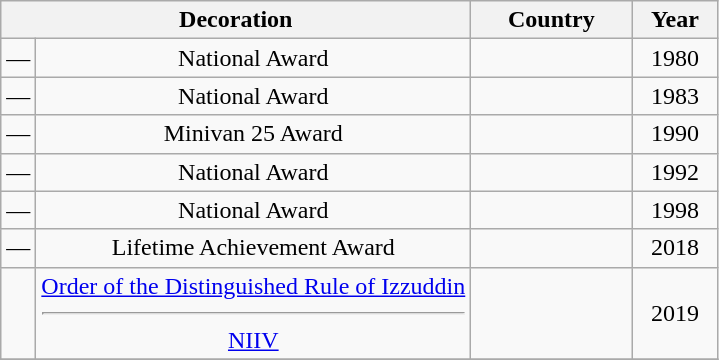<table class="wikitable sortable" style="text-align:center;">
<tr>
<th colspan="2" width="75px">Decoration</th>
<th width="100px">Country</th>
<th width="50px">Year</th>
</tr>
<tr>
<td>—</td>
<td>National Award</td>
<td></td>
<td>1980</td>
</tr>
<tr>
<td>—</td>
<td>National Award</td>
<td></td>
<td>1983</td>
</tr>
<tr>
<td>—</td>
<td>Minivan 25 Award</td>
<td></td>
<td>1990</td>
</tr>
<tr>
<td>—</td>
<td>National Award</td>
<td></td>
<td>1992</td>
</tr>
<tr>
<td>—</td>
<td>National Award</td>
<td></td>
<td>1998</td>
</tr>
<tr>
<td>—</td>
<td>Lifetime Achievement Award</td>
<td></td>
<td>2018</td>
</tr>
<tr>
<td></td>
<td><a href='#'>Order of the Distinguished Rule of Izzuddin</a><br><hr><a href='#'>NIIV</a></td>
<td></td>
<td>2019</td>
</tr>
<tr>
</tr>
</table>
